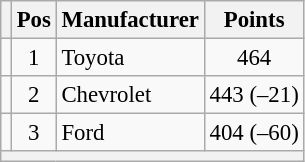<table class="wikitable" style="font-size: 95%;">
<tr>
<th></th>
<th>Pos</th>
<th>Manufacturer</th>
<th>Points</th>
</tr>
<tr>
<td align="left"></td>
<td style="text-align:center;">1</td>
<td>Toyota</td>
<td style="text-align:center;">464</td>
</tr>
<tr>
<td align="left"></td>
<td style="text-align:center;">2</td>
<td>Chevrolet</td>
<td style="text-align:center;">443  (–21)</td>
</tr>
<tr>
<td align="left"></td>
<td style="text-align:center;">3</td>
<td>Ford</td>
<td style="text-align:center;">404 (–60)</td>
</tr>
<tr class="sortbottom">
<th colspan="9"></th>
</tr>
</table>
